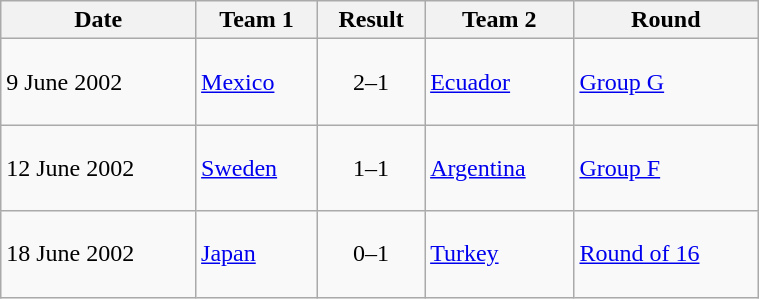<table class="wikitable" style="text-align: left;" width="40%">
<tr>
<th>Date</th>
<th>Team 1</th>
<th>Result</th>
<th>Team 2</th>
<th>Round</th>
</tr>
<tr>
<td>9 June 2002</td>
<td><p><a href='#'>Mexico</a> </p></td>
<td style="text-align:center;">2–1</td>
<td> <a href='#'>Ecuador</a></td>
<td><a href='#'>Group G</a></td>
</tr>
<tr>
<td>12 June 2002</td>
<td><p><a href='#'>Sweden</a> </p></td>
<td style="text-align:center;">1–1</td>
<td> <a href='#'>Argentina</a></td>
<td><a href='#'>Group F</a></td>
</tr>
<tr>
<td>18 June 2002</td>
<td><p><a href='#'>Japan</a> </p></td>
<td style="text-align:center;">0–1</td>
<td> <a href='#'>Turkey</a></td>
<td><a href='#'>Round of 16</a></td>
</tr>
</table>
